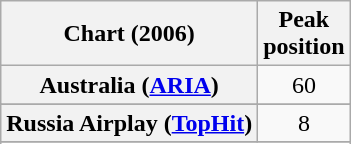<table class="wikitable plainrowheaders sortable" style="text-align:center;">
<tr>
<th scope="col">Chart (2006)</th>
<th scope="col">Peak<br>position</th>
</tr>
<tr>
<th scope="row">Australia (<a href='#'>ARIA</a>)</th>
<td>60</td>
</tr>
<tr>
</tr>
<tr>
</tr>
<tr>
</tr>
<tr>
</tr>
<tr>
<th scope="row">Russia Airplay (<a href='#'>TopHit</a>)</th>
<td>8</td>
</tr>
<tr>
</tr>
<tr>
</tr>
<tr>
</tr>
</table>
